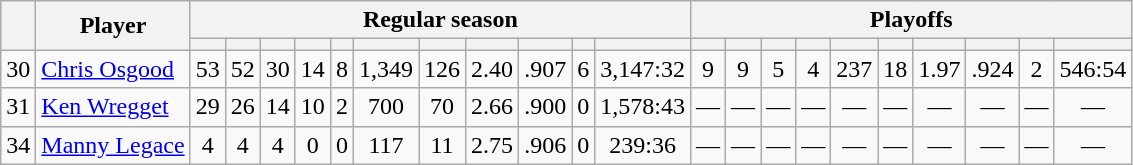<table class="wikitable plainrowheaders" style="text-align:center;">
<tr>
<th scope="col" rowspan="2"></th>
<th scope="col" rowspan="2">Player</th>
<th scope=colgroup colspan=11>Regular season</th>
<th scope=colgroup colspan=10>Playoffs</th>
</tr>
<tr>
<th scope="col"></th>
<th scope="col"></th>
<th scope="col"></th>
<th scope="col"></th>
<th scope="col"></th>
<th scope="col"></th>
<th scope="col"></th>
<th scope="col"></th>
<th scope="col"></th>
<th scope="col"></th>
<th scope="col"></th>
<th scope="col"></th>
<th scope="col"></th>
<th scope="col"></th>
<th scope="col"></th>
<th scope="col"></th>
<th scope="col"></th>
<th scope="col"></th>
<th scope="col"></th>
<th scope="col"></th>
<th scope="col"></th>
</tr>
<tr>
<td scope="row">30</td>
<td align="left"><a href='#'>Chris Osgood</a></td>
<td>53</td>
<td>52</td>
<td>30</td>
<td>14</td>
<td>8</td>
<td>1,349</td>
<td>126</td>
<td>2.40</td>
<td>.907</td>
<td>6</td>
<td>3,147:32</td>
<td>9</td>
<td>9</td>
<td>5</td>
<td>4</td>
<td>237</td>
<td>18</td>
<td>1.97</td>
<td>.924</td>
<td>2</td>
<td>546:54</td>
</tr>
<tr>
<td scope="row">31</td>
<td align="left"><a href='#'>Ken Wregget</a></td>
<td>29</td>
<td>26</td>
<td>14</td>
<td>10</td>
<td>2</td>
<td>700</td>
<td>70</td>
<td>2.66</td>
<td>.900</td>
<td>0</td>
<td>1,578:43</td>
<td>—</td>
<td>—</td>
<td>—</td>
<td>—</td>
<td>—</td>
<td>—</td>
<td>—</td>
<td>—</td>
<td>—</td>
<td>—</td>
</tr>
<tr>
<td scope="row">34</td>
<td align="left"><a href='#'>Manny Legace</a></td>
<td>4</td>
<td>4</td>
<td>4</td>
<td>0</td>
<td>0</td>
<td>117</td>
<td>11</td>
<td>2.75</td>
<td>.906</td>
<td>0</td>
<td>239:36</td>
<td>—</td>
<td>—</td>
<td>—</td>
<td>—</td>
<td>—</td>
<td>—</td>
<td>—</td>
<td>—</td>
<td>—</td>
<td>—</td>
</tr>
</table>
